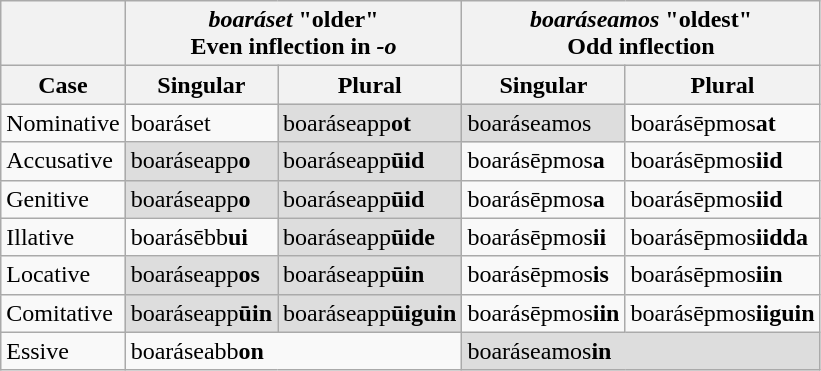<table class="wikitable">
<tr>
<th></th>
<th colspan="2"><em>boaráset</em> "older"<br>Even inflection in <em>-o</em></th>
<th colspan="2"><em>boaráseamos</em> "oldest"<br>Odd inflection</th>
</tr>
<tr>
<th>Case</th>
<th>Singular</th>
<th>Plural</th>
<th>Singular</th>
<th>Plural</th>
</tr>
<tr>
<td>Nominative</td>
<td>boaráset</td>
<td style="background: #ddd">boaráseapp<strong>ot</strong></td>
<td style="background: #ddd">boaráseamos</td>
<td>boarás<span>ē</span>pmos<strong>at</strong></td>
</tr>
<tr>
<td>Accusative</td>
<td style="background: #ddd">boaráseapp<strong>o</strong></td>
<td style="background: #ddd">boaráseapp<strong>ūid</strong></td>
<td>boarás<span>ē</span>pmos<strong>a</strong></td>
<td>boarás<span>ē</span>pmos<strong>iid</strong></td>
</tr>
<tr>
<td>Genitive</td>
<td style="background: #ddd">boaráseapp<strong>o</strong></td>
<td style="background: #ddd">boaráseapp<strong>ūid</strong></td>
<td>boarás<span>ē</span>pmos<strong>a</strong></td>
<td>boarás<span>ē</span>pmos<strong>iid</strong></td>
</tr>
<tr>
<td>Illative</td>
<td>boarás<span>ē</span>bb<strong>ui</strong></td>
<td style="background: #ddd">boaráseapp<strong>ūide</strong></td>
<td>boarás<span>ē</span>pmos<strong>ii</strong></td>
<td>boarás<span>ē</span>pmos<strong>iidda</strong></td>
</tr>
<tr>
<td>Locative</td>
<td style="background: #ddd">boaráseapp<strong>os</strong></td>
<td style="background: #ddd">boaráseapp<strong>ūin</strong></td>
<td>boarás<span>ē</span>pmos<strong>is</strong></td>
<td>boarás<span>ē</span>pmos<strong>iin</strong></td>
</tr>
<tr>
<td>Comitative</td>
<td style="background: #ddd">boaráseapp<strong>ūin</strong></td>
<td style="background: #ddd">boaráseapp<strong>ūiguin</strong></td>
<td>boarás<span>ē</span>pmos<strong>iin</strong></td>
<td>boarás<span>ē</span>pmos<strong>iiguin</strong></td>
</tr>
<tr>
<td>Essive</td>
<td colspan="2">boaráseabb<strong>on</strong></td>
<td colspan="2" style="background: #ddd">boaráseamos<strong>in</strong></td>
</tr>
</table>
